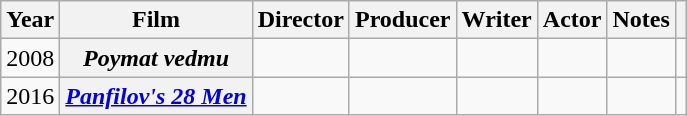<table class="wikitable sortable plainrowheaders" style="text-align:center">
<tr>
<th scope="col">Year</th>
<th scope="col">Film</th>
<th scope="col">Director</th>
<th scope="col">Producer</th>
<th scope="col">Writer</th>
<th scope="col">Actor</th>
<th scope="col" class="unsortable">Notes</th>
<th scope="col" class="unsortable"></th>
</tr>
<tr>
<td>2008</td>
<th scope="row"><em>Poymat vedmu</em></th>
<td></td>
<td></td>
<td></td>
<td></td>
<td></td>
<td></td>
</tr>
<tr>
<td rowspan="2">2016</td>
<th scope="row"><em><a href='#'>Panfilov's 28 Men</a></em></th>
<td></td>
<td></td>
<td></td>
<td></td>
<td></td>
<td></td>
</tr>
</table>
